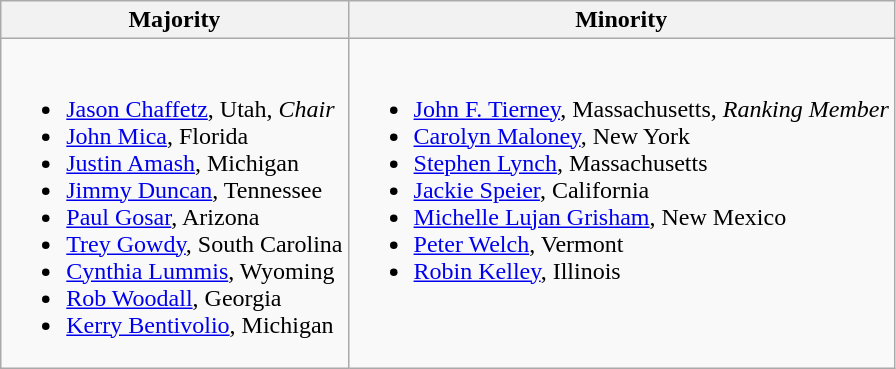<table class=wikitable>
<tr>
<th>Majority</th>
<th>Minority</th>
</tr>
<tr valign=top>
<td><br><ul><li><a href='#'>Jason Chaffetz</a>, Utah, <em>Chair</em></li><li><a href='#'>John Mica</a>, Florida</li><li><a href='#'>Justin Amash</a>, Michigan</li><li><a href='#'>Jimmy Duncan</a>, Tennessee</li><li><a href='#'>Paul Gosar</a>, Arizona</li><li><a href='#'>Trey Gowdy</a>, South Carolina</li><li><a href='#'>Cynthia Lummis</a>, Wyoming</li><li><a href='#'>Rob Woodall</a>, Georgia</li><li><a href='#'>Kerry Bentivolio</a>, Michigan</li></ul></td>
<td><br><ul><li><a href='#'>John F. Tierney</a>, Massachusetts, <em>Ranking Member</em></li><li><a href='#'>Carolyn Maloney</a>, New York</li><li><a href='#'>Stephen Lynch</a>, Massachusetts</li><li><a href='#'>Jackie Speier</a>, California</li><li><a href='#'>Michelle Lujan Grisham</a>, New Mexico</li><li><a href='#'>Peter Welch</a>, Vermont</li><li><a href='#'>Robin Kelley</a>, Illinois</li></ul></td>
</tr>
</table>
